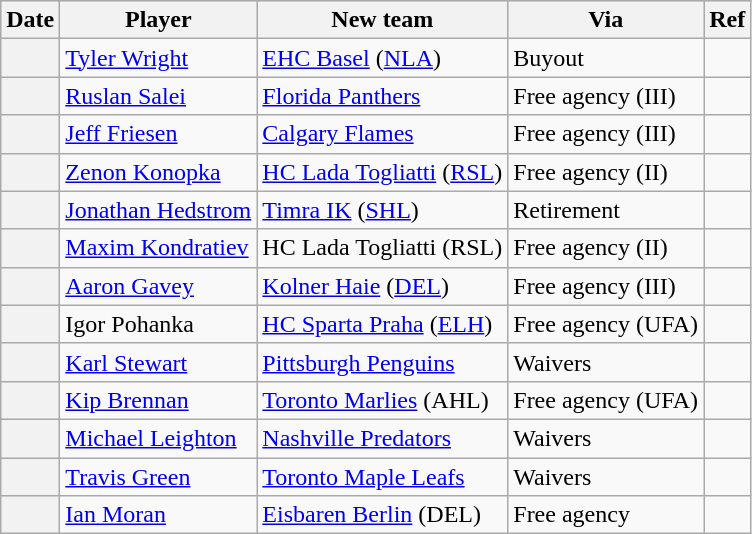<table class="wikitable plainrowheaders">
<tr style="background:#ddd; text-align:center;">
<th>Date</th>
<th>Player</th>
<th>New team</th>
<th>Via</th>
<th>Ref</th>
</tr>
<tr>
<th scope="row"></th>
<td><a href='#'>Tyler Wright</a></td>
<td><a href='#'>EHC Basel</a> (<a href='#'>NLA</a>)</td>
<td>Buyout</td>
<td></td>
</tr>
<tr>
<th scope="row"></th>
<td><a href='#'>Ruslan Salei</a></td>
<td><a href='#'>Florida Panthers</a></td>
<td>Free agency (III)</td>
<td></td>
</tr>
<tr>
<th scope="row"></th>
<td><a href='#'>Jeff Friesen</a></td>
<td><a href='#'>Calgary Flames</a></td>
<td>Free agency (III)</td>
<td></td>
</tr>
<tr>
<th scope="row"></th>
<td><a href='#'>Zenon Konopka</a></td>
<td><a href='#'>HC Lada Togliatti</a> (<a href='#'>RSL</a>)</td>
<td>Free agency (II)</td>
<td></td>
</tr>
<tr>
<th scope="row"></th>
<td><a href='#'>Jonathan Hedstrom</a></td>
<td><a href='#'>Timra IK</a> (<a href='#'>SHL</a>)</td>
<td>Retirement</td>
<td></td>
</tr>
<tr>
<th scope="row"></th>
<td><a href='#'>Maxim Kondratiev</a></td>
<td>HC Lada Togliatti (RSL)</td>
<td>Free agency (II)</td>
<td></td>
</tr>
<tr>
<th scope="row"></th>
<td><a href='#'>Aaron Gavey</a></td>
<td><a href='#'>Kolner Haie</a> (<a href='#'>DEL</a>)</td>
<td>Free agency (III)</td>
<td></td>
</tr>
<tr>
<th scope="row"></th>
<td>Igor Pohanka</td>
<td><a href='#'>HC Sparta Praha</a> (<a href='#'>ELH</a>)</td>
<td>Free agency (UFA)</td>
<td></td>
</tr>
<tr>
<th scope="row"></th>
<td><a href='#'>Karl Stewart</a></td>
<td><a href='#'>Pittsburgh Penguins</a></td>
<td>Waivers</td>
<td></td>
</tr>
<tr>
<th scope="row"></th>
<td><a href='#'>Kip Brennan</a></td>
<td><a href='#'>Toronto Marlies</a> (AHL)</td>
<td>Free agency (UFA)</td>
<td></td>
</tr>
<tr>
<th scope="row"></th>
<td><a href='#'>Michael Leighton</a></td>
<td><a href='#'>Nashville Predators</a></td>
<td>Waivers</td>
<td></td>
</tr>
<tr>
<th scope="row"></th>
<td><a href='#'>Travis Green</a></td>
<td><a href='#'>Toronto Maple Leafs</a></td>
<td>Waivers</td>
<td></td>
</tr>
<tr>
<th scope="row"></th>
<td><a href='#'>Ian Moran</a></td>
<td><a href='#'>Eisbaren Berlin</a> (DEL)</td>
<td>Free agency</td>
<td></td>
</tr>
</table>
